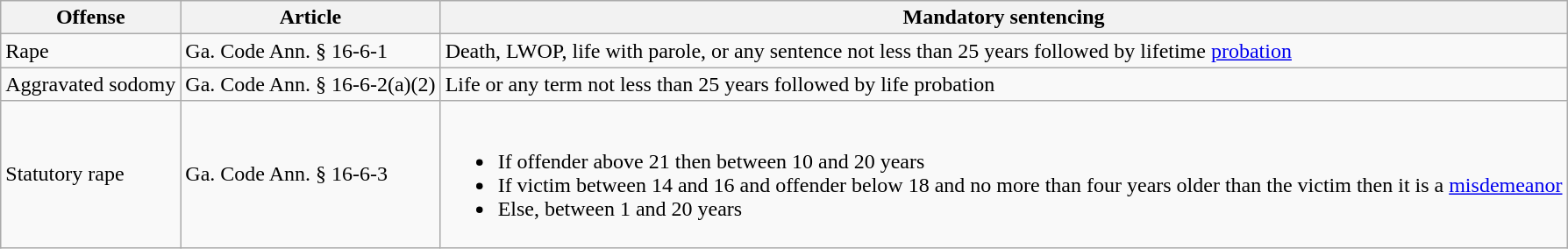<table class="wikitable">
<tr>
<th>Offense</th>
<th>Article</th>
<th>Mandatory sentencing</th>
</tr>
<tr>
<td>Rape</td>
<td>Ga. Code Ann. § 16-6-1</td>
<td>Death, LWOP, life with parole, or any sentence not less than 25 years followed by lifetime <a href='#'>probation</a></td>
</tr>
<tr>
<td>Aggravated sodomy</td>
<td>Ga. Code Ann. § 16-6-2(a)(2)</td>
<td>Life or any term not less than 25 years followed by life probation</td>
</tr>
<tr>
<td>Statutory rape</td>
<td>Ga. Code Ann. § 16-6-3</td>
<td><br><ul><li>If offender above 21 then between 10 and 20 years</li><li>If victim between 14 and 16 and offender below 18 and no more than four years older than the victim then it is a <a href='#'>misdemeanor</a></li><li>Else, between 1 and 20 years</li></ul></td>
</tr>
</table>
